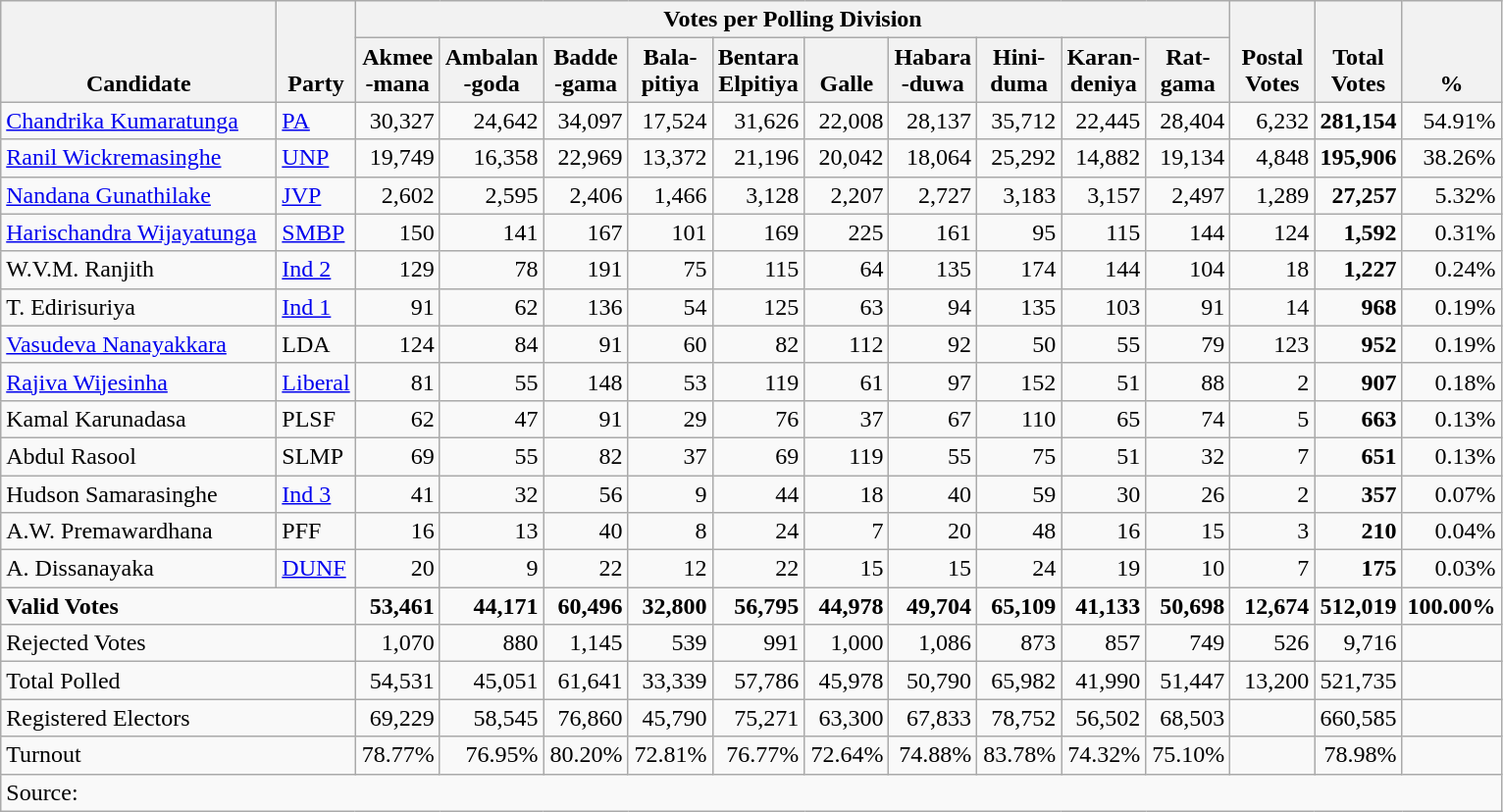<table class="wikitable" border="1" style="text-align:right;">
<tr>
<th rowspan="2" align="left" valign="bottom" width="180">Candidate</th>
<th rowspan="2" align="left" valign="bottom" width="40">Party</th>
<th colspan="10">Votes per Polling Division</th>
<th rowspan="2" align="center" valign="bottom" width="50">Postal<br>Votes</th>
<th rowspan="2" align="center" valign="bottom" width="50">Total Votes</th>
<th rowspan="2" align="center" valign="bottom" width="50">%</th>
</tr>
<tr>
<th align="center" valign="bottom" width="50">Akmee<br>-mana</th>
<th align="center" valign="bottom" width="50">Ambalan<br>-goda</th>
<th align="center" valign="bottom" width="50">Badde<br>-gama</th>
<th align="center" valign="bottom" width="50">Bala-<br>pitiya</th>
<th align="center" valign="bottom" width="50">Bentara<br>Elpitiya</th>
<th align="center" valign="bottom" width="50">Galle</th>
<th align="center" valign="bottom" width="50">Habara<br>-duwa</th>
<th align="center" valign="bottom" width="50">Hini-<br>duma</th>
<th align="center" valign="bottom" width="50">Karan-<br>deniya</th>
<th align="center" valign="bottom" width="50">Rat-<br>gama</th>
</tr>
<tr>
<td align="left"><a href='#'>Chandrika Kumaratunga</a></td>
<td align="left"><a href='#'>PA</a></td>
<td>30,327</td>
<td>24,642</td>
<td>34,097</td>
<td>17,524</td>
<td>31,626</td>
<td>22,008</td>
<td>28,137</td>
<td>35,712</td>
<td>22,445</td>
<td>28,404</td>
<td>6,232</td>
<td><strong>281,154</strong></td>
<td>54.91%</td>
</tr>
<tr>
<td align="left"><a href='#'>Ranil Wickremasinghe</a></td>
<td align="left"><a href='#'>UNP</a></td>
<td>19,749</td>
<td>16,358</td>
<td>22,969</td>
<td>13,372</td>
<td>21,196</td>
<td>20,042</td>
<td>18,064</td>
<td>25,292</td>
<td>14,882</td>
<td>19,134</td>
<td>4,848</td>
<td><strong>195,906</strong></td>
<td>38.26%</td>
</tr>
<tr>
<td align="left"><a href='#'>Nandana Gunathilake</a></td>
<td align="left"><a href='#'>JVP</a></td>
<td>2,602</td>
<td>2,595</td>
<td>2,406</td>
<td>1,466</td>
<td>3,128</td>
<td>2,207</td>
<td>2,727</td>
<td>3,183</td>
<td>3,157</td>
<td>2,497</td>
<td>1,289</td>
<td><strong>27,257</strong></td>
<td>5.32%</td>
</tr>
<tr>
<td align="left"><a href='#'>Harischandra Wijayatunga</a></td>
<td align="left"><a href='#'>SMBP</a></td>
<td>150</td>
<td>141</td>
<td>167</td>
<td>101</td>
<td>169</td>
<td>225</td>
<td>161</td>
<td>95</td>
<td>115</td>
<td>144</td>
<td>124</td>
<td><strong>1,592</strong></td>
<td>0.31%</td>
</tr>
<tr>
<td align="left">W.V.M. Ranjith</td>
<td align="left"><a href='#'>Ind 2</a></td>
<td>129</td>
<td>78</td>
<td>191</td>
<td>75</td>
<td>115</td>
<td>64</td>
<td>135</td>
<td>174</td>
<td>144</td>
<td>104</td>
<td>18</td>
<td><strong>1,227</strong></td>
<td>0.24%</td>
</tr>
<tr>
<td align="left">T. Edirisuriya</td>
<td align="left"><a href='#'>Ind 1</a></td>
<td>91</td>
<td>62</td>
<td>136</td>
<td>54</td>
<td>125</td>
<td>63</td>
<td>94</td>
<td>135</td>
<td>103</td>
<td>91</td>
<td>14</td>
<td><strong>968</strong></td>
<td>0.19%</td>
</tr>
<tr>
<td align="left"><a href='#'>Vasudeva Nanayakkara</a></td>
<td align="left">LDA</td>
<td>124</td>
<td>84</td>
<td>91</td>
<td>60</td>
<td>82</td>
<td>112</td>
<td>92</td>
<td>50</td>
<td>55</td>
<td>79</td>
<td>123</td>
<td><strong>952</strong></td>
<td>0.19%</td>
</tr>
<tr>
<td align="left"><a href='#'>Rajiva Wijesinha</a></td>
<td align="left"><a href='#'>Liberal</a></td>
<td>81</td>
<td>55</td>
<td>148</td>
<td>53</td>
<td>119</td>
<td>61</td>
<td>97</td>
<td>152</td>
<td>51</td>
<td>88</td>
<td>2</td>
<td><strong>907</strong></td>
<td>0.18%</td>
</tr>
<tr>
<td align="left">Kamal Karunadasa</td>
<td align="left">PLSF</td>
<td>62</td>
<td>47</td>
<td>91</td>
<td>29</td>
<td>76</td>
<td>37</td>
<td>67</td>
<td>110</td>
<td>65</td>
<td>74</td>
<td>5</td>
<td><strong>663</strong></td>
<td>0.13%</td>
</tr>
<tr>
<td align="left">Abdul Rasool</td>
<td align="left">SLMP</td>
<td>69</td>
<td>55</td>
<td>82</td>
<td>37</td>
<td>69</td>
<td>119</td>
<td>55</td>
<td>75</td>
<td>51</td>
<td>32</td>
<td>7</td>
<td><strong>651</strong></td>
<td>0.13%</td>
</tr>
<tr>
<td align="left">Hudson Samarasinghe</td>
<td align="left"><a href='#'>Ind 3</a></td>
<td>41</td>
<td>32</td>
<td>56</td>
<td>9</td>
<td>44</td>
<td>18</td>
<td>40</td>
<td>59</td>
<td>30</td>
<td>26</td>
<td>2</td>
<td><strong>357</strong></td>
<td>0.07%</td>
</tr>
<tr>
<td align="left">A.W. Premawardhana</td>
<td align="left">PFF</td>
<td>16</td>
<td>13</td>
<td>40</td>
<td>8</td>
<td>24</td>
<td>7</td>
<td>20</td>
<td>48</td>
<td>16</td>
<td>15</td>
<td>3</td>
<td><strong>210</strong></td>
<td>0.04%</td>
</tr>
<tr>
<td align="left">A. Dissanayaka</td>
<td align="left"><a href='#'>DUNF</a></td>
<td>20</td>
<td>9</td>
<td>22</td>
<td>12</td>
<td>22</td>
<td>15</td>
<td>15</td>
<td>24</td>
<td>19</td>
<td>10</td>
<td>7</td>
<td><strong>175</strong></td>
<td>0.03%</td>
</tr>
<tr>
<td colspan="2" align="left"><strong>Valid Votes</strong></td>
<td><strong>53,461</strong></td>
<td><strong>44,171</strong></td>
<td><strong>60,496</strong></td>
<td><strong>32,800</strong></td>
<td><strong>56,795</strong></td>
<td><strong>44,978</strong></td>
<td><strong>49,704</strong></td>
<td><strong>65,109</strong></td>
<td><strong>41,133</strong></td>
<td><strong>50,698</strong></td>
<td><strong>12,674</strong></td>
<td><strong>512,019</strong></td>
<td><strong>100.00%</strong></td>
</tr>
<tr>
<td colspan="2" align="left">Rejected Votes</td>
<td>1,070</td>
<td>880</td>
<td>1,145</td>
<td>539</td>
<td>991</td>
<td>1,000</td>
<td>1,086</td>
<td>873</td>
<td>857</td>
<td>749</td>
<td>526</td>
<td>9,716</td>
<td></td>
</tr>
<tr>
<td colspan="2" align="left">Total Polled</td>
<td>54,531</td>
<td>45,051</td>
<td>61,641</td>
<td>33,339</td>
<td>57,786</td>
<td>45,978</td>
<td>50,790</td>
<td>65,982</td>
<td>41,990</td>
<td>51,447</td>
<td>13,200</td>
<td>521,735</td>
<td></td>
</tr>
<tr>
<td colspan="2" align="left">Registered Electors</td>
<td>69,229</td>
<td>58,545</td>
<td>76,860</td>
<td>45,790</td>
<td>75,271</td>
<td>63,300</td>
<td>67,833</td>
<td>78,752</td>
<td>56,502</td>
<td>68,503</td>
<td></td>
<td>660,585</td>
<td></td>
</tr>
<tr>
<td colspan="2" align="left">Turnout</td>
<td>78.77%</td>
<td>76.95%</td>
<td>80.20%</td>
<td>72.81%</td>
<td>76.77%</td>
<td>72.64%</td>
<td>74.88%</td>
<td>83.78%</td>
<td>74.32%</td>
<td>75.10%</td>
<td></td>
<td>78.98%</td>
<td></td>
</tr>
<tr>
<td colspan="15" align="left">Source:</td>
</tr>
</table>
